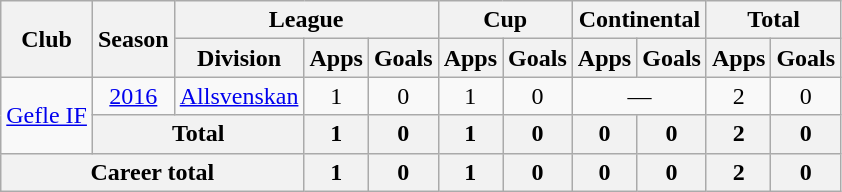<table class="wikitable" style="text-align:center;">
<tr>
<th rowspan="2">Club</th>
<th rowspan="2">Season</th>
<th colspan="3">League</th>
<th colspan="2">Cup</th>
<th colspan="2">Continental</th>
<th colspan="2">Total</th>
</tr>
<tr>
<th>Division</th>
<th>Apps</th>
<th>Goals</th>
<th>Apps</th>
<th>Goals</th>
<th>Apps</th>
<th>Goals</th>
<th>Apps</th>
<th>Goals</th>
</tr>
<tr>
<td rowspan="2"><a href='#'>Gefle IF</a></td>
<td><a href='#'>2016</a></td>
<td><a href='#'>Allsvenskan</a></td>
<td>1</td>
<td>0</td>
<td>1</td>
<td>0</td>
<td colspan="2">—</td>
<td>2</td>
<td>0</td>
</tr>
<tr>
<th colspan=2>Total</th>
<th>1</th>
<th>0</th>
<th>1</th>
<th>0</th>
<th>0</th>
<th>0</th>
<th>2</th>
<th>0</th>
</tr>
<tr>
<th colspan="3">Career total</th>
<th>1</th>
<th>0</th>
<th>1</th>
<th>0</th>
<th>0</th>
<th>0</th>
<th>2</th>
<th>0</th>
</tr>
</table>
